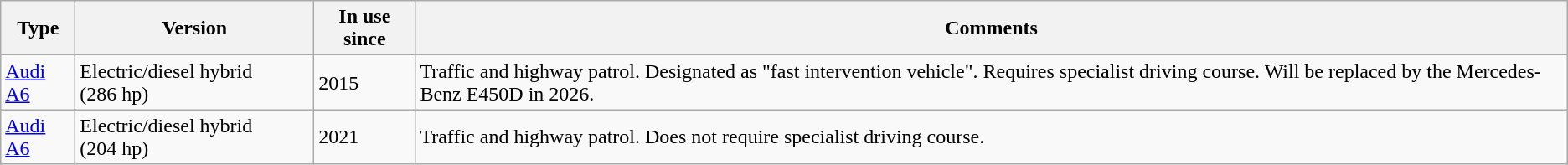<table class="wikitable">
<tr>
<th>Type</th>
<th>Version</th>
<th>In use since</th>
<th>Comments</th>
</tr>
<tr>
<td><a href='#'>Audi A6</a></td>
<td>Electric/diesel hybrid (286 hp)</td>
<td>2015</td>
<td>Traffic and highway patrol. Designated as "fast intervention vehicle". Requires specialist driving course. Will be replaced by the Mercedes-Benz E450D in 2026.</td>
</tr>
<tr>
<td><a href='#'>Audi A6</a></td>
<td>Electric/diesel hybrid (204 hp)</td>
<td>2021</td>
<td>Traffic and highway patrol. Does not require specialist driving course.</td>
</tr>
</table>
